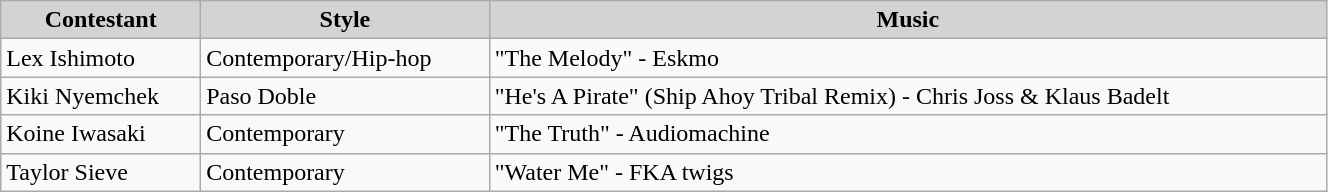<table class="wikitable" style="width:70%;">
<tr style="background:lightgrey; text-align:center;">
<td><strong>Contestant</strong></td>
<td><strong>Style</strong></td>
<td><strong>Music</strong></td>
</tr>
<tr>
<td>Lex Ishimoto</td>
<td>Contemporary/Hip-hop</td>
<td>"The Melody" - Eskmo</td>
</tr>
<tr>
<td>Kiki Nyemchek</td>
<td>Paso Doble</td>
<td>"He's A Pirate" (Ship Ahoy Tribal Remix) - Chris Joss & Klaus Badelt</td>
</tr>
<tr>
<td>Koine Iwasaki</td>
<td>Contemporary</td>
<td>"The Truth" - Audiomachine</td>
</tr>
<tr>
<td>Taylor Sieve</td>
<td>Contemporary</td>
<td>"Water Me" - FKA twigs</td>
</tr>
</table>
